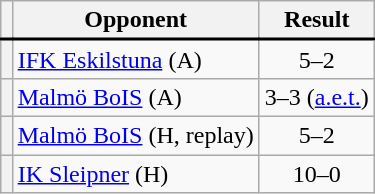<table class="wikitable plainrowheaders" style="text-align:center;margin-left:1em;float:right;clear:right;min-width:226px">
<tr>
<th scope="col"></th>
<th scope="col">Opponent</th>
<th scope="col">Result</th>
</tr>
<tr style="border-top:2px solid black">
<th scope="row" style="text-align:center"></th>
<td align="left"><a href='#'>IFK Eskilstuna</a> (A)</td>
<td>5–2</td>
</tr>
<tr>
<th scope="row" style="text-align:center"></th>
<td align="left"><a href='#'>Malmö BoIS</a> (A)</td>
<td>3–3 (<a href='#'>a.e.t.</a>)</td>
</tr>
<tr>
<th scope="row" style="text-align:center"></th>
<td align="left"><a href='#'>Malmö BoIS</a> (H, replay)</td>
<td>5–2</td>
</tr>
<tr>
<th scope="row" style="text-align:center"></th>
<td align="left"><a href='#'>IK Sleipner</a> (H)</td>
<td>10–0</td>
</tr>
</table>
